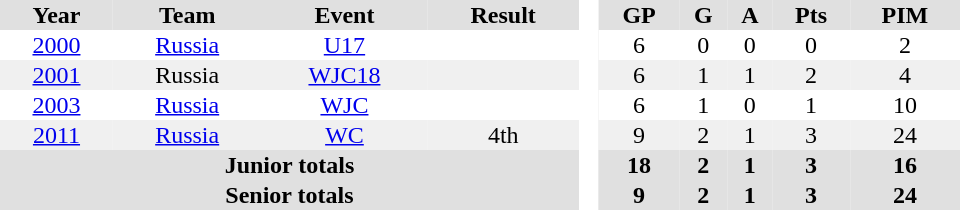<table border="0" cellpadding="1" cellspacing="0" style="text-align:center; width:40em">
<tr align="center" bgcolor="#e0e0e0">
<th>Year</th>
<th>Team</th>
<th>Event</th>
<th>Result</th>
<th rowspan="100" bgcolor="#ffffff"> </th>
<th>GP</th>
<th>G</th>
<th>A</th>
<th>Pts</th>
<th>PIM</th>
</tr>
<tr>
<td><a href='#'>2000</a></td>
<td><a href='#'>Russia</a></td>
<td><a href='#'>U17</a></td>
<td></td>
<td>6</td>
<td>0</td>
<td>0</td>
<td>0</td>
<td>2</td>
</tr>
<tr bgcolor="#f0f0f0">
<td><a href='#'>2001</a></td>
<td>Russia</td>
<td><a href='#'>WJC18</a></td>
<td></td>
<td>6</td>
<td>1</td>
<td>1</td>
<td>2</td>
<td>4</td>
</tr>
<tr>
<td><a href='#'>2003</a></td>
<td><a href='#'>Russia</a></td>
<td><a href='#'>WJC</a></td>
<td></td>
<td>6</td>
<td>1</td>
<td>0</td>
<td>1</td>
<td>10</td>
</tr>
<tr bgcolor="#f0f0f0">
<td><a href='#'>2011</a></td>
<td><a href='#'>Russia</a></td>
<td><a href='#'>WC</a></td>
<td>4th</td>
<td>9</td>
<td>2</td>
<td>1</td>
<td>3</td>
<td>24</td>
</tr>
<tr bgcolor="#e0e0e0">
<th colspan="4">Junior totals</th>
<th>18</th>
<th>2</th>
<th>1</th>
<th>3</th>
<th>16</th>
</tr>
<tr bgcolor="#e0e0e0">
<th colspan="4">Senior totals</th>
<th>9</th>
<th>2</th>
<th>1</th>
<th>3</th>
<th>24</th>
</tr>
</table>
